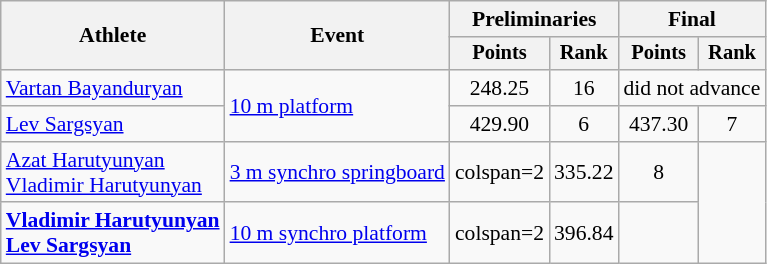<table class=wikitable style="font-size:90%">
<tr>
<th rowspan="2">Athlete</th>
<th rowspan="2">Event</th>
<th colspan="2">Preliminaries</th>
<th colspan="2">Final</th>
</tr>
<tr style="font-size:95%">
<th>Points</th>
<th>Rank</th>
<th>Points</th>
<th>Rank</th>
</tr>
<tr align=center>
<td align=left><a href='#'>Vartan Bayanduryan</a></td>
<td align=left rowspan=2><a href='#'>10 m platform</a></td>
<td>248.25</td>
<td>16</td>
<td colspan=4>did not advance</td>
</tr>
<tr align=center>
<td align=left><a href='#'>Lev Sargsyan</a></td>
<td>429.90</td>
<td>6</td>
<td>437.30</td>
<td>7</td>
</tr>
<tr align=center>
<td align=left><a href='#'>Azat Harutyunyan</a><br><a href='#'>Vladimir Harutyunyan</a></td>
<td align=left><a href='#'>3 m synchro springboard</a></td>
<td>colspan=2</td>
<td>335.22</td>
<td>8</td>
</tr>
<tr align=center>
<td align=left><strong><a href='#'>Vladimir Harutyunyan</a><br><a href='#'>Lev Sargsyan</a></strong></td>
<td align=left><a href='#'>10 m synchro platform</a></td>
<td>colspan=2</td>
<td>396.84</td>
<td></td>
</tr>
</table>
